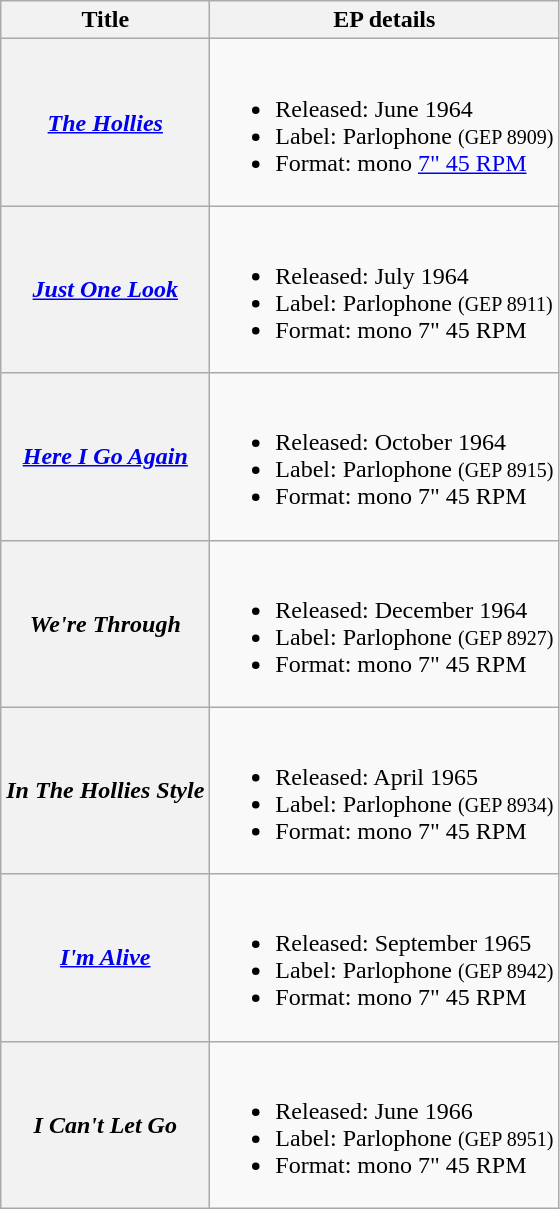<table class="wikitable plainrowheaders">
<tr>
<th>Title</th>
<th>EP details</th>
</tr>
<tr>
<th scope="row"><em><a href='#'>The Hollies</a></em></th>
<td><br><ul><li>Released: June 1964</li><li>Label: Parlophone <small>(GEP 8909)</small></li><li>Format: mono <a href='#'>7" 45 RPM</a></li></ul></td>
</tr>
<tr>
<th scope="row"><em><a href='#'>Just One Look</a></em></th>
<td><br><ul><li>Released: July 1964</li><li>Label: Parlophone <small>(GEP 8911)</small></li><li>Format: mono 7" 45 RPM</li></ul></td>
</tr>
<tr>
<th scope="row"><em><a href='#'>Here I Go Again</a></em></th>
<td><br><ul><li>Released: October 1964</li><li>Label: Parlophone <small>(GEP 8915)</small></li><li>Format: mono 7" 45 RPM</li></ul></td>
</tr>
<tr>
<th scope="row"><em>We're Through</em></th>
<td><br><ul><li>Released: December 1964</li><li>Label: Parlophone <small>(GEP 8927)</small></li><li>Format: mono 7" 45 RPM</li></ul></td>
</tr>
<tr>
<th scope="row"><em>In The Hollies Style</em></th>
<td><br><ul><li>Released: April 1965</li><li>Label: Parlophone <small>(GEP 8934)</small></li><li>Format: mono 7" 45 RPM</li></ul></td>
</tr>
<tr>
<th scope="row"><em><a href='#'>I'm Alive</a></em></th>
<td><br><ul><li>Released: September 1965</li><li>Label: Parlophone <small>(GEP 8942)</small></li><li>Format: mono 7" 45 RPM</li></ul></td>
</tr>
<tr>
<th scope="row"><em>I Can't Let Go</em></th>
<td><br><ul><li>Released: June 1966</li><li>Label: Parlophone <small>(GEP 8951)</small></li><li>Format: mono 7" 45 RPM</li></ul></td>
</tr>
</table>
